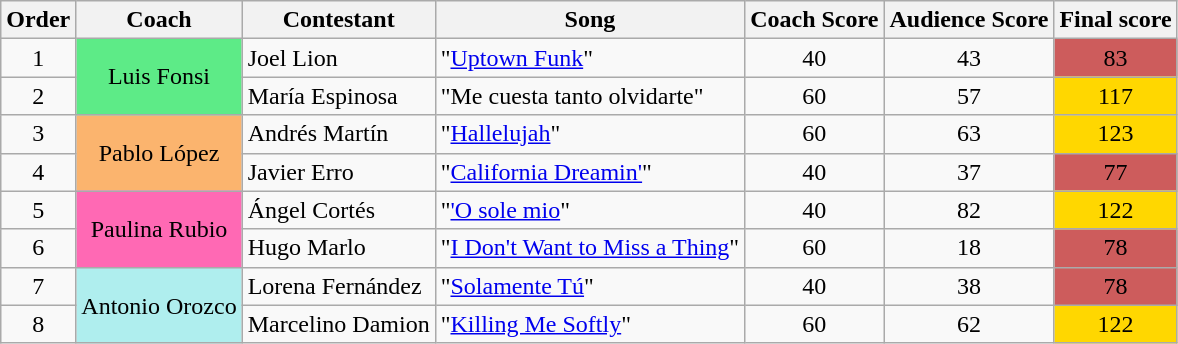<table class=wikitable>
<tr>
<th>Order</th>
<th>Coach</th>
<th>Contestant</th>
<th>Song</th>
<th>Coach Score</th>
<th>Audience Score</th>
<th>Final score</th>
</tr>
<tr>
<td align=center>1</td>
<td rowspan=2 bgcolor=#5deb87 align=center>Luis Fonsi</td>
<td>Joel Lion</td>
<td>"<a href='#'>Uptown Funk</a>"</td>
<td align=center>40</td>
<td align=center>43</td>
<td bgcolor=IndianRed align=center>83</td>
</tr>
<tr>
<td align=center>2</td>
<td>María Espinosa</td>
<td>"Me cuesta tanto olvidarte"</td>
<td align=center>60</td>
<td align=center>57</td>
<td bgcolor=Gold align=center>117</td>
</tr>
<tr>
<td align=center>3</td>
<td rowspan=2 align=center bgcolor=#fbb46e>Pablo López</td>
<td>Andrés Martín</td>
<td>"<a href='#'>Hallelujah</a>"</td>
<td align=center>60</td>
<td align=center>63</td>
<td bgcolor=Gold align=center>123</td>
</tr>
<tr>
<td align=center>4</td>
<td>Javier Erro</td>
<td>"<a href='#'>California Dreamin'</a>"</td>
<td align=center>40</td>
<td align=center>37</td>
<td bgcolor=IndianRed align=center>77</td>
</tr>
<tr>
<td align=center>5</td>
<td rowspan=2 bgcolor=#ff69b4 align=center>Paulina Rubio</td>
<td>Ángel Cortés</td>
<td>"<a href='#'>'O sole mio</a>"</td>
<td align=center>40</td>
<td align=center>82</td>
<td bgcolor=Gold align=center>122</td>
</tr>
<tr>
<td align=center>6</td>
<td>Hugo Marlo</td>
<td>"<a href='#'>I Don't Want to Miss a Thing</a>"</td>
<td align=center>60</td>
<td align=center>18</td>
<td bgcolor=IndianRed align=center>78</td>
</tr>
<tr>
<td align=center>7</td>
<td rowspan=2 bgcolor=#afeeee align=center>Antonio Orozco</td>
<td>Lorena Fernández</td>
<td>"<a href='#'>Solamente Tú</a>"</td>
<td align=center>40</td>
<td align=center>38</td>
<td bgcolor=IndianRed align=center>78</td>
</tr>
<tr>
<td align=center>8</td>
<td>Marcelino Damion</td>
<td>"<a href='#'>Killing Me Softly</a>"</td>
<td align=center>60</td>
<td align=center>62</td>
<td bgcolor=Gold align=center>122</td>
</tr>
</table>
